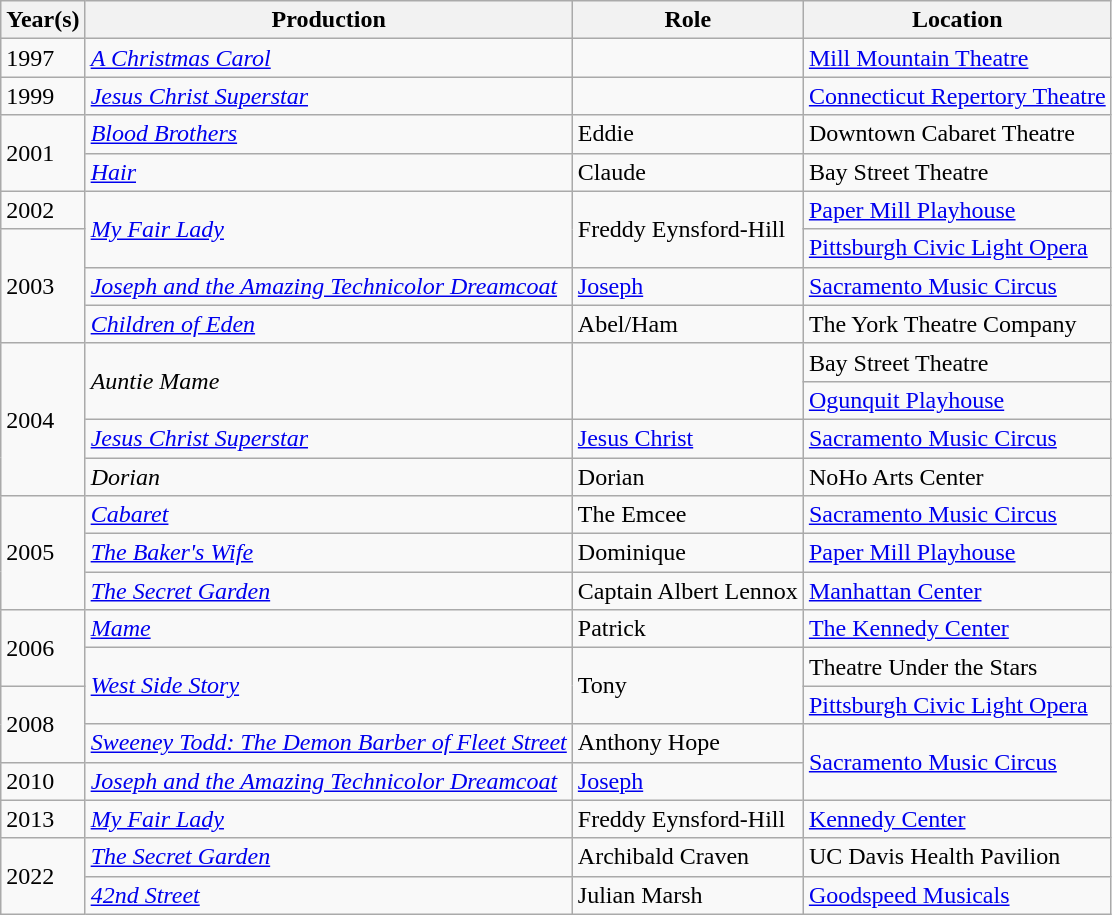<table class="wikitable">
<tr>
<th>Year(s)</th>
<th>Production</th>
<th>Role</th>
<th>Location</th>
</tr>
<tr>
<td>1997</td>
<td><em><a href='#'>A Christmas Carol</a></em></td>
<td></td>
<td><a href='#'>Mill Mountain Theatre</a></td>
</tr>
<tr>
<td>1999</td>
<td><em><a href='#'>Jesus Christ Superstar</a></em></td>
<td></td>
<td><a href='#'>Connecticut Repertory Theatre</a></td>
</tr>
<tr>
<td rowspan="2">2001</td>
<td><em><a href='#'>Blood Brothers</a></em></td>
<td>Eddie</td>
<td>Downtown Cabaret Theatre </td>
</tr>
<tr>
<td><em><a href='#'>Hair</a></em></td>
<td>Claude</td>
<td>Bay Street Theatre</td>
</tr>
<tr>
<td>2002</td>
<td rowspan="2"><em><a href='#'>My Fair Lady</a></em></td>
<td rowspan="2">Freddy Eynsford-Hill</td>
<td><a href='#'>Paper Mill Playhouse</a></td>
</tr>
<tr>
<td rowspan="3">2003</td>
<td><a href='#'>Pittsburgh Civic Light Opera</a></td>
</tr>
<tr>
<td><em><a href='#'>Joseph and the Amazing Technicolor Dreamcoat</a></em></td>
<td><a href='#'>Joseph</a></td>
<td><a href='#'>Sacramento Music Circus</a></td>
</tr>
<tr>
<td><em><a href='#'>Children of Eden</a></em></td>
<td>Abel/Ham</td>
<td>The York Theatre Company</td>
</tr>
<tr>
<td rowspan="4">2004</td>
<td rowspan="2"><em>Auntie Mame</em></td>
<td rowspan="2"></td>
<td>Bay Street Theatre</td>
</tr>
<tr>
<td><a href='#'>Ogunquit Playhouse</a></td>
</tr>
<tr>
<td><em><a href='#'>Jesus Christ Superstar</a></em></td>
<td><a href='#'>Jesus Christ</a></td>
<td><a href='#'>Sacramento Music Circus</a></td>
</tr>
<tr>
<td><em>Dorian</em></td>
<td>Dorian</td>
<td>NoHo Arts Center </td>
</tr>
<tr>
<td rowspan="3">2005</td>
<td><em><a href='#'>Cabaret</a></em></td>
<td>The Emcee</td>
<td><a href='#'>Sacramento Music Circus</a></td>
</tr>
<tr>
<td><em><a href='#'>The Baker's Wife</a></em></td>
<td>Dominique</td>
<td><a href='#'>Paper Mill Playhouse</a></td>
</tr>
<tr>
<td><em><a href='#'>The Secret Garden</a></em></td>
<td>Captain Albert Lennox</td>
<td><a href='#'>Manhattan Center</a></td>
</tr>
<tr>
<td rowspan="2">2006</td>
<td><em><a href='#'>Mame</a></em></td>
<td>Patrick</td>
<td><a href='#'>The Kennedy Center</a></td>
</tr>
<tr>
<td rowspan="2"><em><a href='#'>West Side Story</a></em></td>
<td rowspan="2">Tony</td>
<td>Theatre Under the Stars</td>
</tr>
<tr>
<td rowspan="2">2008</td>
<td><a href='#'>Pittsburgh Civic Light Opera</a></td>
</tr>
<tr>
<td><em><a href='#'>Sweeney Todd: The Demon Barber of Fleet Street</a></em></td>
<td>Anthony Hope</td>
<td rowspan="2"><a href='#'>Sacramento Music Circus</a></td>
</tr>
<tr>
<td>2010</td>
<td><em><a href='#'>Joseph and the Amazing Technicolor Dreamcoat</a></em></td>
<td><a href='#'>Joseph</a></td>
</tr>
<tr>
<td>2013</td>
<td><em><a href='#'>My Fair Lady</a></em></td>
<td>Freddy Eynsford-Hill</td>
<td><a href='#'>Kennedy Center</a></td>
</tr>
<tr>
<td rowspan=2>2022</td>
<td><em><a href='#'>The Secret Garden</a></em></td>
<td>Archibald Craven</td>
<td>UC Davis Health Pavilion</td>
</tr>
<tr>
<td><em><a href='#'>42nd Street</a></em></td>
<td>Julian Marsh</td>
<td><a href='#'>Goodspeed Musicals</a></td>
</tr>
</table>
